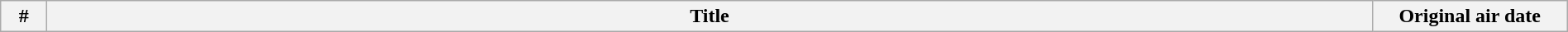<table class="wikitable" style="width:100%; margin:auto; background:#FFF;">
<tr>
<th width="30">#</th>
<th>Title</th>
<th width="150">Original air date<br>









 












</th>
</tr>
</table>
